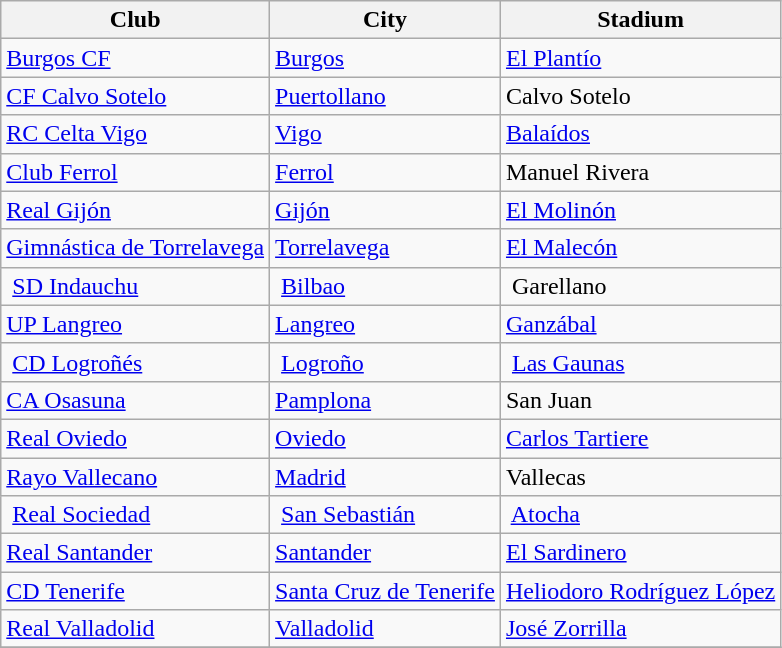<table class="wikitable sortable" style="text-align: left;">
<tr>
<th>Club</th>
<th>City</th>
<th>Stadium</th>
</tr>
<tr>
<td><a href='#'>Burgos CF</a></td>
<td><a href='#'>Burgos</a></td>
<td><a href='#'>El Plantío</a></td>
</tr>
<tr>
<td><a href='#'>CF Calvo Sotelo</a></td>
<td><a href='#'>Puertollano</a></td>
<td>Calvo Sotelo</td>
</tr>
<tr>
<td><a href='#'>RC Celta Vigo</a></td>
<td><a href='#'>Vigo</a></td>
<td><a href='#'>Balaídos</a></td>
</tr>
<tr>
<td><a href='#'>Club Ferrol</a></td>
<td><a href='#'>Ferrol</a></td>
<td>Manuel Rivera</td>
</tr>
<tr>
<td><a href='#'>Real Gijón</a></td>
<td><a href='#'>Gijón</a></td>
<td><a href='#'>El Molinón</a></td>
</tr>
<tr>
<td><a href='#'>Gimnástica de Torrelavega</a></td>
<td><a href='#'>Torrelavega</a></td>
<td><a href='#'>El Malecón</a></td>
</tr>
<tr>
<td> <a href='#'>SD Indauchu</a></td>
<td> <a href='#'>Bilbao</a></td>
<td> Garellano</td>
</tr>
<tr>
<td><a href='#'>UP Langreo</a></td>
<td><a href='#'>Langreo</a></td>
<td><a href='#'>Ganzábal</a></td>
</tr>
<tr>
<td> <a href='#'>CD Logroñés</a></td>
<td> <a href='#'>Logroño</a></td>
<td> <a href='#'>Las Gaunas</a></td>
</tr>
<tr>
<td><a href='#'>CA Osasuna</a></td>
<td><a href='#'>Pamplona</a></td>
<td>San Juan</td>
</tr>
<tr>
<td><a href='#'>Real Oviedo</a></td>
<td><a href='#'>Oviedo</a></td>
<td><a href='#'>Carlos Tartiere</a></td>
</tr>
<tr>
<td><a href='#'>Rayo Vallecano</a></td>
<td><a href='#'>Madrid</a></td>
<td>Vallecas</td>
</tr>
<tr>
<td> <a href='#'>Real Sociedad</a></td>
<td> <a href='#'>San Sebastián</a></td>
<td> <a href='#'>Atocha</a></td>
</tr>
<tr>
<td><a href='#'>Real Santander</a></td>
<td><a href='#'>Santander</a></td>
<td><a href='#'>El Sardinero</a></td>
</tr>
<tr>
<td><a href='#'>CD Tenerife</a></td>
<td><a href='#'>Santa Cruz de Tenerife</a></td>
<td><a href='#'>Heliodoro Rodríguez López</a></td>
</tr>
<tr>
<td><a href='#'>Real Valladolid</a></td>
<td><a href='#'>Valladolid</a></td>
<td><a href='#'>José Zorrilla</a></td>
</tr>
<tr>
</tr>
</table>
